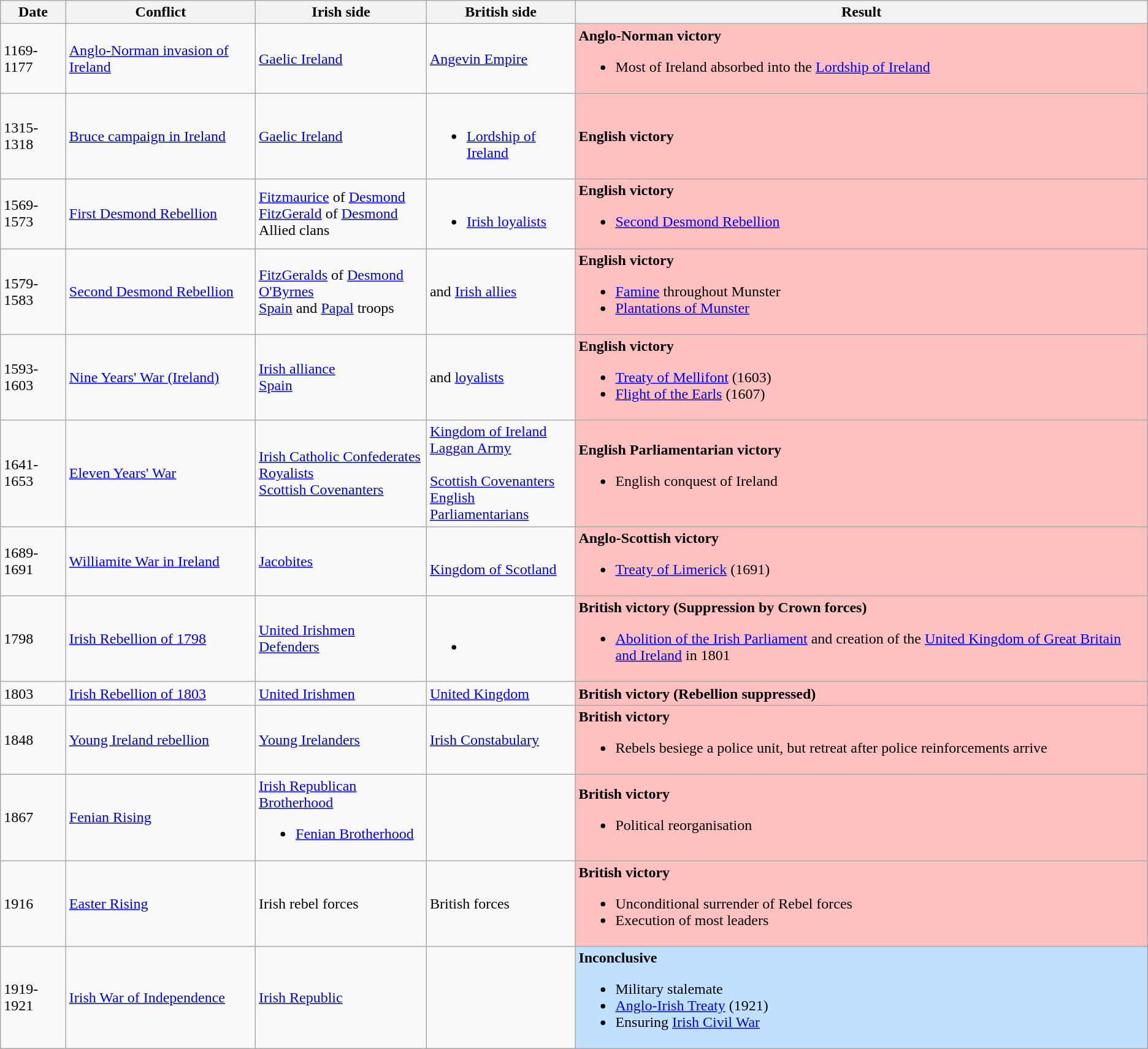<table class="wikitable">
<tr>
<th>Date</th>
<th>Conflict</th>
<th>Irish side</th>
<th>British side</th>
<th>Result</th>
</tr>
<tr>
<td>1169-1177</td>
<td><a href='#'>Anglo-Norman invasion of Ireland</a></td>
<td><a href='#'>Gaelic Ireland</a></td>
<td><a href='#'>Angevin Empire</a></td>
<td style="background:#FFC0C0"><strong>Anglo-Norman victory</strong><br><ul><li>Most of Ireland absorbed into the <a href='#'>Lordship of Ireland</a></li></ul></td>
</tr>
<tr>
<td>1315-1318</td>
<td><a href='#'>Bruce campaign in Ireland</a></td>
<td><a href='#'>Gaelic Ireland</a><br></td>
<td><br><ul><li> <a href='#'>Lordship of Ireland</a></li></ul></td>
<td style="background:#FFC0C0"><strong>English victory</strong></td>
</tr>
<tr>
<td>1569-1573</td>
<td><a href='#'>First Desmond Rebellion</a></td>
<td> <a href='#'>Fitzmaurice</a> of <a href='#'>Desmond</a><br> <a href='#'>FitzGerald</a> of <a href='#'>Desmond</a><br>Allied clans</td>
<td><br><ul><li> <a href='#'>Irish loyalists</a></li></ul></td>
<td style="background:#FFC0C0"><strong>English victory</strong><br><ul><li><a href='#'>Second Desmond Rebellion</a></li></ul></td>
</tr>
<tr>
<td>1579-1583</td>
<td><a href='#'>Second Desmond Rebellion</a></td>
<td> <a href='#'>FitzGeralds</a> of <a href='#'>Desmond</a><br> <a href='#'>O'Byrnes</a><br> <a href='#'>Spain</a> and <a href='#'>Papal</a> troops</td>
<td> and <a href='#'>Irish allies</a></td>
<td style="background:#FFC0C0"><strong>English victory</strong><br><ul><li><a href='#'>Famine</a> throughout Munster</li><li><a href='#'>Plantations of Munster</a></li></ul></td>
</tr>
<tr>
<td>1593-1603</td>
<td><a href='#'>Nine Years' War (Ireland)</a></td>
<td> <a href='#'>Irish alliance</a><br> <a href='#'>Spain</a></td>
<td> and <a href='#'>loyalists</a></td>
<td style="background:#FFC0C0"><strong>English victory</strong><br><ul><li><a href='#'>Treaty of Mellifont</a> (1603)</li><li><a href='#'>Flight of the Earls</a> (1607)</li></ul></td>
</tr>
<tr>
<td>1641-1653</td>
<td><a href='#'>Eleven Years' War</a></td>
<td> <a href='#'>Irish Catholic Confederates</a><br> <a href='#'>Royalists</a><br> <a href='#'>Scottish Covenanters</a></td>
<td> <a href='#'>Kingdom of Ireland</a><br><a href='#'>Laggan Army</a><br><br> <a href='#'>Scottish Covenanters</a><br> <a href='#'>English Parliamentarians</a></td>
<td style="background:#FFC0C0"><strong>English Parliamentarian victory</strong><br><ul><li>English conquest of Ireland</li></ul></td>
</tr>
<tr>
<td>1689-1691</td>
<td><a href='#'>Williamite War in Ireland</a></td>
<td> <a href='#'>Jacobites</a></td>
<td><br> <a href='#'>Kingdom of Scotland</a></td>
<td style="background:#FFC0C0"><strong>Anglo-Scottish victory</strong><br><ul><li><a href='#'>Treaty of Limerick</a> (1691)</li></ul></td>
</tr>
<tr>
<td>1798</td>
<td><a href='#'>Irish Rebellion of 1798</a></td>
<td> <a href='#'>United Irishmen</a><br> <a href='#'>Defenders</a><br></td>
<td><br><ul><li></li></ul></td>
<td style="background:#FFC0C0"><strong>British victory (Suppression by Crown forces)</strong><br><ul><li><a href='#'>Abolition of the Irish Parliament</a> and creation of the <a href='#'>United Kingdom of Great Britain and Ireland</a> in 1801</li></ul></td>
</tr>
<tr>
<td>1803</td>
<td><a href='#'>Irish Rebellion of 1803</a></td>
<td> <a href='#'>United Irishmen</a></td>
<td> <a href='#'>United Kingdom</a></td>
<td style="background:#FFC0C0"><strong>British victory (Rebellion suppressed)</strong></td>
</tr>
<tr>
<td>1848</td>
<td><a href='#'>Young Ireland rebellion</a></td>
<td> <a href='#'>Young Irelanders</a></td>
<td> <a href='#'>Irish Constabulary</a></td>
<td style="background:#FFC0C0"><strong>British victory</strong><br><ul><li>Rebels besiege a police unit, but retreat after police reinforcements arrive</li></ul></td>
</tr>
<tr>
<td>1867</td>
<td><a href='#'>Fenian Rising</a></td>
<td> <a href='#'>Irish Republican Brotherhood</a><br><ul><li> <a href='#'>Fenian Brotherhood</a></li></ul></td>
<td></td>
<td style="background:#FFC0C0"><strong>British victory</strong><br><ul><li>Political reorganisation</li></ul></td>
</tr>
<tr>
<td>1916</td>
<td><a href='#'>Easter Rising</a></td>
<td> Irish rebel forces</td>
<td> British forces</td>
<td style="background:#FFC0C0"><strong>British victory</strong><br><ul><li>Unconditional surrender of Rebel forces</li><li>Execution of most leaders</li></ul></td>
</tr>
<tr>
<td>1919-1921</td>
<td><a href='#'>Irish War of Independence</a></td>
<td> <a href='#'>Irish Republic</a></td>
<td></td>
<td style="background:#C0E0FF"><strong>Inconclusive</strong><br><ul><li>Military stalemate</li><li><a href='#'>Anglo-Irish Treaty</a> (1921)</li><li>Ensuring <a href='#'>Irish Civil War</a></li></ul></td>
</tr>
</table>
